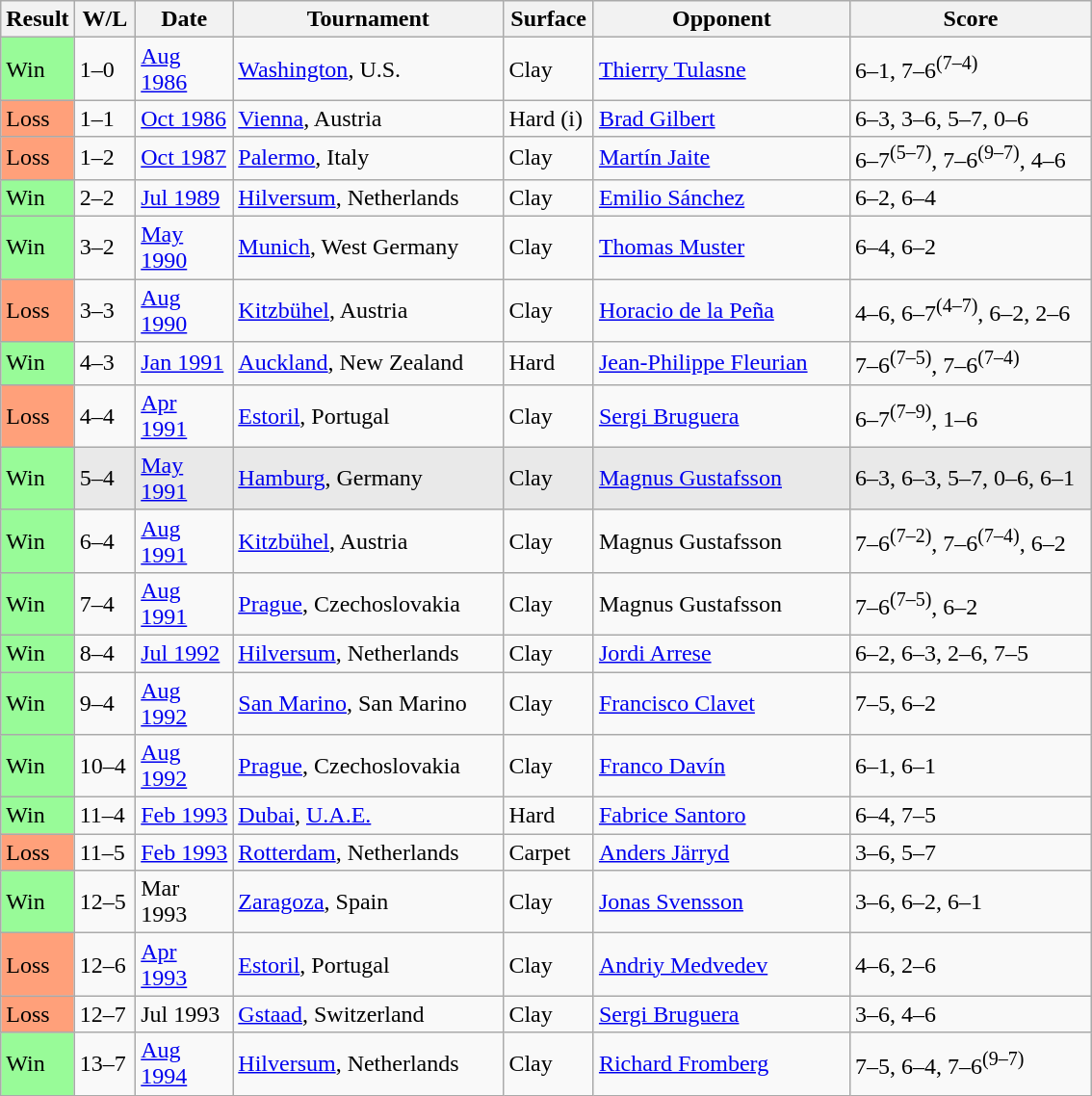<table class="sortable wikitable">
<tr>
<th style="width:40px">Result</th>
<th style="width:35px" class="unsortable">W/L</th>
<th style="width:60px">Date</th>
<th style="width:180px">Tournament</th>
<th style="width:55px">Surface</th>
<th style="width:170px">Opponent</th>
<th style="width:160px" class="unsortable">Score</th>
</tr>
<tr>
<td style="background:#98fb98;">Win</td>
<td>1–0</td>
<td><a href='#'>Aug 1986</a></td>
<td><a href='#'>Washington</a>, U.S.</td>
<td>Clay</td>
<td> <a href='#'>Thierry Tulasne</a></td>
<td>6–1, 7–6<sup>(7–4)</sup></td>
</tr>
<tr>
<td style="background:#ffa07a;">Loss</td>
<td>1–1</td>
<td><a href='#'>Oct 1986</a></td>
<td><a href='#'>Vienna</a>, Austria</td>
<td>Hard (i)</td>
<td> <a href='#'>Brad Gilbert</a></td>
<td>6–3, 3–6, 5–7, 0–6</td>
</tr>
<tr>
<td style="background:#ffa07a;">Loss</td>
<td>1–2</td>
<td><a href='#'>Oct 1987</a></td>
<td><a href='#'>Palermo</a>, Italy</td>
<td>Clay</td>
<td> <a href='#'>Martín Jaite</a></td>
<td>6–7<sup>(5–7)</sup>, 7–6<sup>(9–7)</sup>, 4–6</td>
</tr>
<tr>
<td style="background:#98fb98;">Win</td>
<td>2–2</td>
<td><a href='#'>Jul 1989</a></td>
<td><a href='#'>Hilversum</a>, Netherlands</td>
<td>Clay</td>
<td> <a href='#'>Emilio Sánchez</a></td>
<td>6–2, 6–4</td>
</tr>
<tr>
<td style="background:#98fb98;">Win</td>
<td>3–2</td>
<td><a href='#'>May 1990</a></td>
<td><a href='#'>Munich</a>, West Germany</td>
<td>Clay</td>
<td> <a href='#'>Thomas Muster</a></td>
<td>6–4, 6–2</td>
</tr>
<tr>
<td style="background:#ffa07a;">Loss</td>
<td>3–3</td>
<td><a href='#'>Aug 1990</a></td>
<td><a href='#'>Kitzbühel</a>, Austria</td>
<td>Clay</td>
<td> <a href='#'>Horacio de la Peña</a></td>
<td>4–6, 6–7<sup>(4–7)</sup>, 6–2, 2–6</td>
</tr>
<tr>
<td style="background:#98fb98;">Win</td>
<td>4–3</td>
<td><a href='#'>Jan 1991</a></td>
<td><a href='#'>Auckland</a>, New Zealand</td>
<td>Hard</td>
<td> <a href='#'>Jean-Philippe Fleurian</a></td>
<td>7–6<sup>(7–5)</sup>, 7–6<sup>(7–4)</sup></td>
</tr>
<tr>
<td style="background:#ffa07a;">Loss</td>
<td>4–4</td>
<td><a href='#'>Apr 1991</a></td>
<td><a href='#'>Estoril</a>, Portugal</td>
<td>Clay</td>
<td> <a href='#'>Sergi Bruguera</a></td>
<td>6–7<sup>(7–9)</sup>, 1–6</td>
</tr>
<tr style="background:#e9e9e9;">
<td style="background:#98fb98;">Win</td>
<td>5–4</td>
<td><a href='#'>May 1991</a></td>
<td><a href='#'>Hamburg</a>, Germany</td>
<td>Clay</td>
<td> <a href='#'>Magnus Gustafsson</a></td>
<td>6–3, 6–3, 5–7, 0–6, 6–1</td>
</tr>
<tr>
<td style="background:#98fb98;">Win</td>
<td>6–4</td>
<td><a href='#'>Aug 1991</a></td>
<td><a href='#'>Kitzbühel</a>, Austria</td>
<td>Clay</td>
<td> Magnus Gustafsson</td>
<td>7–6<sup>(7–2)</sup>, 7–6<sup>(7–4)</sup>, 6–2</td>
</tr>
<tr>
<td style="background:#98fb98;">Win</td>
<td>7–4</td>
<td><a href='#'>Aug 1991</a></td>
<td><a href='#'>Prague</a>, Czechoslovakia</td>
<td>Clay</td>
<td> Magnus Gustafsson</td>
<td>7–6<sup>(7–5)</sup>, 6–2</td>
</tr>
<tr>
<td style="background:#98fb98;">Win</td>
<td>8–4</td>
<td><a href='#'>Jul 1992</a></td>
<td><a href='#'>Hilversum</a>, Netherlands</td>
<td>Clay</td>
<td> <a href='#'>Jordi Arrese</a></td>
<td>6–2, 6–3, 2–6, 7–5</td>
</tr>
<tr>
<td style="background:#98fb98;">Win</td>
<td>9–4</td>
<td><a href='#'>Aug 1992</a></td>
<td><a href='#'>San Marino</a>, San Marino</td>
<td>Clay</td>
<td> <a href='#'>Francisco Clavet</a></td>
<td>7–5, 6–2</td>
</tr>
<tr>
<td style="background:#98fb98;">Win</td>
<td>10–4</td>
<td><a href='#'>Aug 1992</a></td>
<td><a href='#'>Prague</a>, Czechoslovakia</td>
<td>Clay</td>
<td> <a href='#'>Franco Davín</a></td>
<td>6–1, 6–1</td>
</tr>
<tr>
<td style="background:#98fb98;">Win</td>
<td>11–4</td>
<td><a href='#'>Feb 1993</a></td>
<td><a href='#'>Dubai</a>, <a href='#'>U.A.E.</a></td>
<td>Hard</td>
<td> <a href='#'>Fabrice Santoro</a></td>
<td>6–4, 7–5</td>
</tr>
<tr>
<td style="background:#ffa07a;">Loss</td>
<td>11–5</td>
<td><a href='#'>Feb 1993</a></td>
<td><a href='#'>Rotterdam</a>, Netherlands</td>
<td>Carpet</td>
<td> <a href='#'>Anders Järryd</a></td>
<td>3–6, 5–7</td>
</tr>
<tr>
<td style="background:#98fb98;">Win</td>
<td>12–5</td>
<td>Mar 1993</td>
<td><a href='#'>Zaragoza</a>, Spain</td>
<td>Clay</td>
<td> <a href='#'>Jonas Svensson</a></td>
<td>3–6, 6–2, 6–1</td>
</tr>
<tr>
<td style="background:#ffa07a;">Loss</td>
<td>12–6</td>
<td><a href='#'>Apr 1993</a></td>
<td><a href='#'>Estoril</a>, Portugal</td>
<td>Clay</td>
<td> <a href='#'>Andriy Medvedev</a></td>
<td>4–6, 2–6</td>
</tr>
<tr>
<td style="background:#ffa07a;">Loss</td>
<td>12–7</td>
<td>Jul 1993</td>
<td><a href='#'>Gstaad</a>, Switzerland</td>
<td>Clay</td>
<td> <a href='#'>Sergi Bruguera</a></td>
<td>3–6, 4–6</td>
</tr>
<tr>
<td style="background:#98fb98;">Win</td>
<td>13–7</td>
<td><a href='#'>Aug 1994</a></td>
<td><a href='#'>Hilversum</a>, Netherlands</td>
<td>Clay</td>
<td> <a href='#'>Richard Fromberg</a></td>
<td>7–5, 6–4, 7–6<sup>(9–7)</sup></td>
</tr>
</table>
